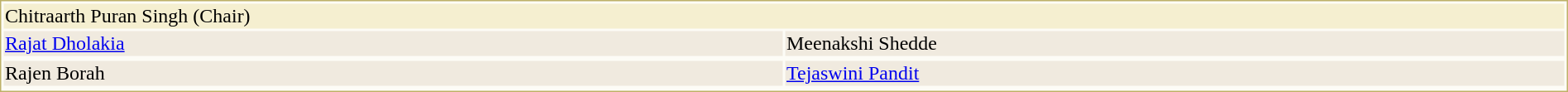<table style="width:100%;border: 1px solid #BEB168;background-color:#FDFCF6;">
<tr>
<td colspan="2" style="background-color:#F5EFD0;">Chitraarth Puran Singh (Chair)</td>
</tr>
<tr style="background-color:#F0EADF;">
<td style="width:50%"><a href='#'>Rajat Dholakia</a></td>
<td style="width:50%">Meenakshi Shedde</td>
</tr>
<tr style="vertical-align:top;">
</tr>
<tr style="background-color:#F0EADF;">
<td style="width:50%">Rajen Borah</td>
<td style="width:50%"><a href='#'>Tejaswini Pandit</a></td>
</tr>
<tr style="vertical-align:top;">
</tr>
</table>
